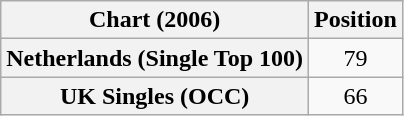<table class="wikitable plainrowheaders" style="text-align:center">
<tr>
<th>Chart (2006)</th>
<th>Position</th>
</tr>
<tr>
<th scope="row">Netherlands (Single Top 100)</th>
<td>79</td>
</tr>
<tr>
<th scope="row">UK Singles (OCC)</th>
<td>66</td>
</tr>
</table>
